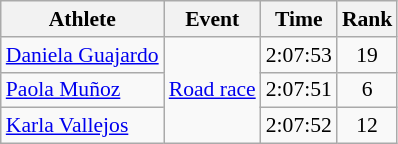<table class="wikitable" style="font-size:90%">
<tr>
<th>Athlete</th>
<th>Event</th>
<th>Time</th>
<th>Rank</th>
</tr>
<tr align=center>
<td align=left><a href='#'>Daniela Guajardo</a></td>
<td align=left rowspan=3><a href='#'>Road race</a></td>
<td>2:07:53</td>
<td>19</td>
</tr>
<tr align=center>
<td align=left><a href='#'>Paola Muñoz</a></td>
<td>2:07:51</td>
<td>6</td>
</tr>
<tr align=center>
<td align=left><a href='#'>Karla Vallejos</a></td>
<td>2:07:52</td>
<td>12</td>
</tr>
</table>
